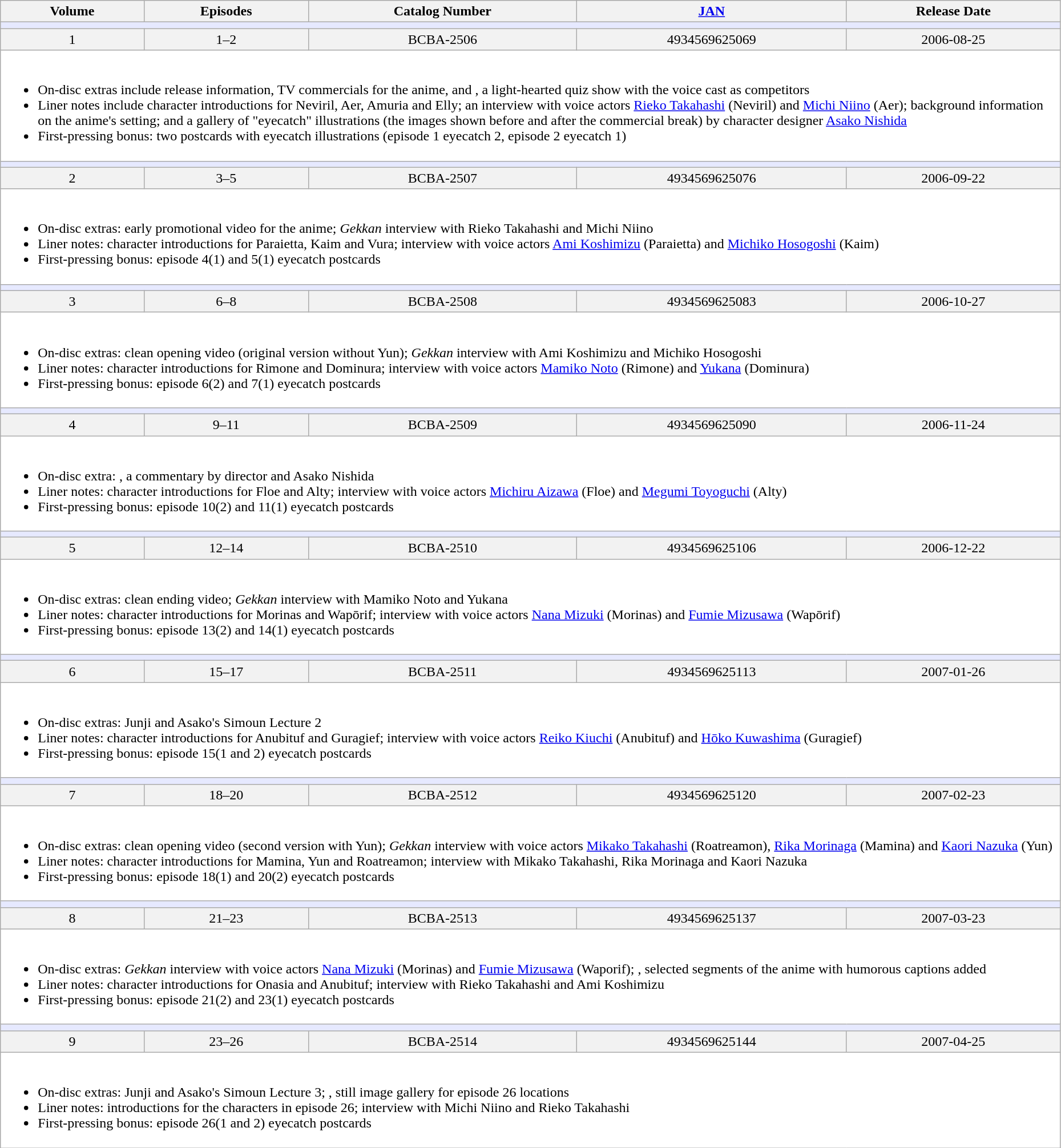<table class="wikitable" width="98%">
<tr valign="bottom">
<th>Volume</th>
<th>Episodes</th>
<th>Catalog Number</th>
<th><a href='#'>JAN</a></th>
<th>Release Date</th>
</tr>
<tr>
<td colspan="5" bgcolor="#e6e9ff"></td>
</tr>
<tr bgcolor="#F2F2F2" align="center">
<td>1</td>
<td>1–2</td>
<td>BCBA-2506</td>
<td>4934569625069</td>
<td>2006-08-25</td>
</tr>
<tr>
<td colspan="5" valign="top" bgcolor="#ffffff"><br><ul><li>On-disc extras include release information, TV commercials for the anime, and , a light-hearted quiz show with the voice cast as competitors</li><li>Liner notes include character introductions for Neviril, Aer, Amuria and Elly; an interview with voice actors <a href='#'>Rieko Takahashi</a> (Neviril) and <a href='#'>Michi Niino</a> (Aer); background information on the anime's setting; and a gallery of "eyecatch" illustrations (the images shown before and after the commercial break) by character designer <a href='#'>Asako Nishida</a></li><li>First-pressing bonus: two postcards with eyecatch illustrations (episode 1 eyecatch 2, episode 2 eyecatch 1)</li></ul></td>
</tr>
<tr>
<td colspan="5" bgcolor="#e6e9ff"></td>
</tr>
<tr bgcolor="#F2F2F2" align="center">
<td>2</td>
<td>3–5</td>
<td>BCBA-2507</td>
<td>4934569625076</td>
<td>2006-09-22</td>
</tr>
<tr>
<td colspan="5" valign="top" bgcolor="#ffffff"><br><ul><li>On-disc extras: early promotional video for the anime; <em>Gekkan</em> interview with Rieko Takahashi and Michi Niino</li><li>Liner notes: character introductions for Paraietta, Kaim and Vura; interview with voice actors <a href='#'>Ami Koshimizu</a> (Paraietta) and <a href='#'>Michiko Hosogoshi</a> (Kaim)</li><li>First-pressing bonus: episode 4(1) and 5(1) eyecatch postcards</li></ul></td>
</tr>
<tr>
<td colspan="5" bgcolor="#e6e9ff"></td>
</tr>
<tr bgcolor="#F2F2F2" align="center">
<td>3</td>
<td>6–8</td>
<td>BCBA-2508</td>
<td>4934569625083</td>
<td>2006-10-27</td>
</tr>
<tr>
<td colspan="5" valign="top" bgcolor="#ffffff"><br><ul><li>On-disc extras: clean opening video (original version without Yun); <em>Gekkan</em> interview with Ami Koshimizu and Michiko Hosogoshi</li><li>Liner notes: character introductions for Rimone and Dominura; interview with voice actors <a href='#'>Mamiko Noto</a> (Rimone) and <a href='#'>Yukana</a> (Dominura)</li><li>First-pressing bonus: episode 6(2) and 7(1) eyecatch postcards</li></ul></td>
</tr>
<tr>
<td colspan="5" bgcolor="#e6e9ff"></td>
</tr>
<tr bgcolor="#F2F2F2" align="center">
<td>4</td>
<td>9–11</td>
<td>BCBA-2509</td>
<td>4934569625090</td>
<td>2006-11-24</td>
</tr>
<tr>
<td colspan="5" valign="top" bgcolor="#ffffff"><br><ul><li>On-disc extra: , a commentary by director  and Asako Nishida</li><li>Liner notes: character introductions for Floe and Alty; interview with voice actors <a href='#'>Michiru Aizawa</a> (Floe) and <a href='#'>Megumi Toyoguchi</a> (Alty)</li><li>First-pressing bonus: episode 10(2) and 11(1) eyecatch postcards</li></ul></td>
</tr>
<tr>
<td colspan="5" bgcolor="#e6e9ff"></td>
</tr>
<tr bgcolor="#F2F2F2" align="center">
<td>5</td>
<td>12–14</td>
<td>BCBA-2510</td>
<td>4934569625106</td>
<td>2006-12-22</td>
</tr>
<tr>
<td colspan="5" valign="top" bgcolor="#ffffff"><br><ul><li>On-disc extras: clean ending video; <em>Gekkan</em> interview with Mamiko Noto and Yukana</li><li>Liner notes: character introductions for Morinas and Wapōrif; interview with voice actors <a href='#'>Nana Mizuki</a> (Morinas) and <a href='#'>Fumie Mizusawa</a> (Wapōrif)</li><li>First-pressing bonus: episode 13(2) and 14(1) eyecatch postcards</li></ul></td>
</tr>
<tr>
<td colspan="5" bgcolor="#e6e9ff"></td>
</tr>
<tr bgcolor="#F2F2F2" align="center">
<td>6</td>
<td>15–17</td>
<td>BCBA-2511</td>
<td>4934569625113</td>
<td>2007-01-26</td>
</tr>
<tr>
<td colspan="5" valign="top" bgcolor="#ffffff"><br><ul><li>On-disc extras: Junji and Asako's Simoun Lecture 2</li><li>Liner notes: character introductions for Anubituf and Guragief; interview with voice actors <a href='#'>Reiko Kiuchi</a> (Anubituf) and <a href='#'>Hōko Kuwashima</a> (Guragief)</li><li>First-pressing bonus: episode 15(1 and 2) eyecatch postcards</li></ul></td>
</tr>
<tr>
<td colspan="5" bgcolor="#e6e9ff"></td>
</tr>
<tr bgcolor="#F2F2F2" align="center">
<td>7</td>
<td>18–20</td>
<td>BCBA-2512</td>
<td>4934569625120</td>
<td>2007-02-23</td>
</tr>
<tr>
<td colspan="5" valign="top" bgcolor="#ffffff"><br><ul><li>On-disc extras: clean opening video (second version with Yun); <em>Gekkan</em> interview with voice actors <a href='#'>Mikako Takahashi</a> (Roatreamon), <a href='#'>Rika Morinaga</a> (Mamina) and <a href='#'>Kaori Nazuka</a> (Yun)</li><li>Liner notes: character introductions for Mamina, Yun and Roatreamon; interview with Mikako Takahashi, Rika Morinaga and Kaori Nazuka</li><li>First-pressing bonus: episode 18(1) and 20(2) eyecatch postcards</li></ul></td>
</tr>
<tr>
<td colspan="5" bgcolor="#e6e9ff"></td>
</tr>
<tr bgcolor="#F2F2F2" align="center">
<td>8</td>
<td>21–23</td>
<td>BCBA-2513</td>
<td>4934569625137</td>
<td>2007-03-23</td>
</tr>
<tr>
<td colspan="5" valign="top" bgcolor="#ffffff"><br><ul><li>On-disc extras: <em>Gekkan</em> interview with voice actors <a href='#'>Nana Mizuki</a> (Morinas) and <a href='#'>Fumie Mizusawa</a> (Waporif); , selected segments of the anime with humorous captions added</li><li>Liner notes: character introductions for Onasia and Anubituf; interview with Rieko Takahashi and Ami Koshimizu</li><li>First-pressing bonus: episode 21(2) and 23(1) eyecatch postcards</li></ul></td>
</tr>
<tr>
<td colspan="5" bgcolor="#e6e9ff"></td>
</tr>
<tr bgcolor="#F2F2F2" align="center">
<td>9</td>
<td>23–26</td>
<td>BCBA-2514</td>
<td>4934569625144</td>
<td>2007-04-25</td>
</tr>
<tr>
<td colspan="5" valign="top" bgcolor="#ffffff"><br><ul><li>On-disc extras: Junji and Asako's Simoun Lecture 3; , still image gallery for episode 26 locations</li><li>Liner notes: introductions for the characters in episode 26; interview with Michi Niino and Rieko Takahashi</li><li>First-pressing bonus: episode 26(1 and 2) eyecatch postcards</li></ul></td>
</tr>
</table>
